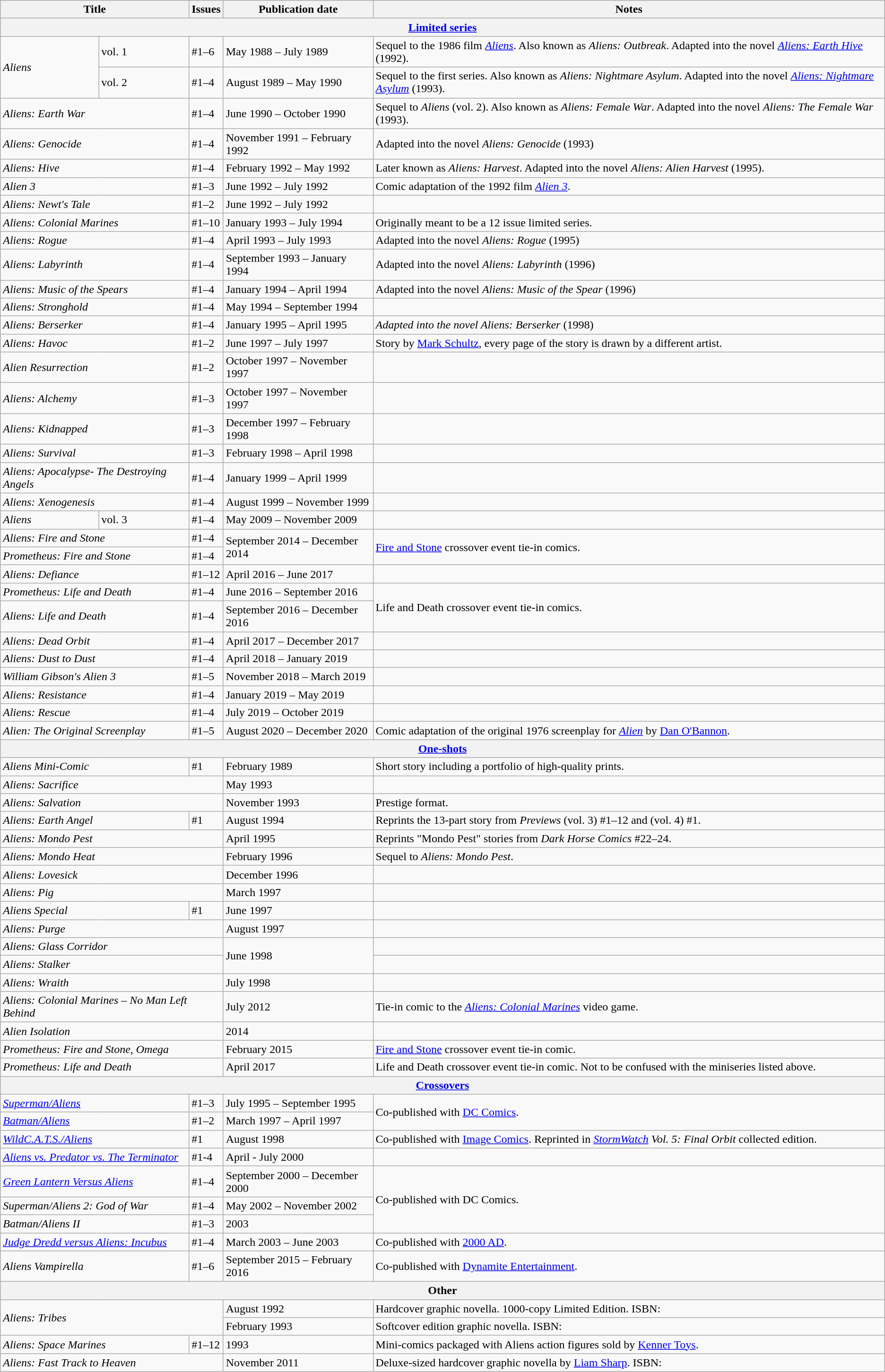<table class="wikitable">
<tr>
<th colspan="2">Title</th>
<th>Issues</th>
<th>Publication date</th>
<th>Notes</th>
</tr>
<tr>
<th colspan="5"><a href='#'>Limited series</a></th>
</tr>
<tr>
<td rowspan="2"><em>Aliens</em></td>
<td>vol. 1</td>
<td>#1–6</td>
<td>May 1988 – July 1989</td>
<td>Sequel to the 1986 film <em><a href='#'>Aliens</a></em>. Also known as <em>Aliens: Outbreak</em>. Adapted into the novel <em><a href='#'>Aliens: Earth Hive</a></em> (1992).</td>
</tr>
<tr>
<td>vol. 2</td>
<td>#1–4</td>
<td>August 1989 – May 1990</td>
<td>Sequel to the first series. Also known as <em>Aliens: Nightmare Asylum</em>. Adapted into the novel <em><a href='#'>Aliens: Nightmare  Asylum</a></em> (1993).</td>
</tr>
<tr>
<td colspan="2"><em>Aliens: Earth War</em></td>
<td>#1–4</td>
<td>June 1990 – October 1990</td>
<td>Sequel to <em>Aliens</em> (vol. 2). Also known as <em>Aliens: Female War</em>. Adapted into the novel <em>Aliens: The Female War</em> (1993).</td>
</tr>
<tr>
<td colspan="2"><em>Aliens: Genocide</em></td>
<td>#1–4</td>
<td>November 1991 – February 1992</td>
<td>Adapted into the novel <em>Aliens: Genocide</em> (1993)</td>
</tr>
<tr>
<td colspan="2"><em>Aliens: Hive</em></td>
<td>#1–4</td>
<td>February 1992 – May 1992</td>
<td>Later known as <em>Aliens: Harvest</em>. Adapted into the novel <em>Aliens: Alien Harvest</em> (1995).</td>
</tr>
<tr>
<td colspan="2"><em>Alien 3</em></td>
<td>#1–3</td>
<td>June 1992 – July 1992</td>
<td>Comic adaptation of the 1992 film <em><a href='#'>Alien 3</a></em>.</td>
</tr>
<tr>
<td colspan="2"><em>Aliens: Newt's Tale</em></td>
<td>#1–2</td>
<td>June 1992 – July 1992</td>
<td></td>
</tr>
<tr>
<td colspan="2"><em>Aliens: Colonial Marines</em></td>
<td>#1–10</td>
<td>January 1993 – July 1994</td>
<td>Originally meant to be a 12 issue limited series.</td>
</tr>
<tr>
<td colspan="2"><em>Aliens: Rogue</em></td>
<td>#1–4</td>
<td>April 1993 – July 1993</td>
<td>Adapted into the novel <em>Aliens: Rogue</em> (1995)</td>
</tr>
<tr>
<td colspan="2"><em>Aliens: Labyrinth</em></td>
<td>#1–4</td>
<td>September 1993 – January 1994</td>
<td>Adapted into the novel <em>Aliens: Labyrinth</em> (1996)</td>
</tr>
<tr>
<td colspan="2"><em>Aliens: Music of the Spears</em></td>
<td>#1–4</td>
<td>January 1994 – April 1994</td>
<td>Adapted into the novel <em>Aliens: Music of the Spear</em> (1996)</td>
</tr>
<tr>
<td colspan="2"><em>Aliens: Stronghold</em></td>
<td>#1–4</td>
<td>May 1994 – September 1994</td>
<td></td>
</tr>
<tr>
<td colspan="2"><em>Aliens: Berserker</em></td>
<td>#1–4</td>
<td>January 1995 – April 1995</td>
<td><em>Adapted into the novel Aliens: Berserker</em> (1998)</td>
</tr>
<tr>
<td colspan="2"><em>Aliens: Havoc</em></td>
<td>#1–2</td>
<td>June 1997 – July 1997</td>
<td>Story by <a href='#'>Mark Schultz</a>, every page of the story is drawn by a different artist.</td>
</tr>
<tr>
<td colspan="2"><em>Alien Resurrection</em></td>
<td>#1–2</td>
<td>October 1997 – November 1997</td>
<td></td>
</tr>
<tr>
<td colspan="2"><em>Aliens: Alchemy</em></td>
<td>#1–3</td>
<td>October 1997 – November 1997</td>
<td></td>
</tr>
<tr>
<td colspan="2"><em>Aliens: Kidnapped</em></td>
<td>#1–3</td>
<td>December 1997 – February 1998</td>
<td></td>
</tr>
<tr>
<td colspan="2"><em>Aliens: Survival</em></td>
<td>#1–3</td>
<td>February 1998 – April 1998</td>
<td></td>
</tr>
<tr>
<td colspan="2"><em>Aliens: Apocalypse- The Destroying Angels</em></td>
<td>#1–4</td>
<td>January 1999 – April 1999</td>
<td></td>
</tr>
<tr>
<td colspan="2"><em>Aliens: Xenogenesis</em></td>
<td>#1–4</td>
<td>August 1999 – November 1999</td>
<td></td>
</tr>
<tr>
<td><em>Aliens</em></td>
<td>vol. 3</td>
<td>#1–4</td>
<td>May 2009 – November 2009</td>
<td></td>
</tr>
<tr>
<td colspan="2"><em>Aliens: Fire and Stone</em></td>
<td>#1–4</td>
<td rowspan="2">September 2014 – December 2014</td>
<td rowspan="2"><a href='#'>Fire and Stone</a> crossover event tie-in comics.</td>
</tr>
<tr>
<td colspan="2"><em>Prometheus: Fire and Stone</em></td>
<td>#1–4</td>
</tr>
<tr>
<td colspan="2"><em>Aliens: Defiance</em></td>
<td>#1–12</td>
<td>April 2016 – June 2017</td>
</tr>
<tr>
<td colspan="2"><em>Prometheus: Life and Death</em></td>
<td>#1–4</td>
<td>June 2016 – September 2016</td>
<td rowspan="2">Life and Death crossover event tie-in comics.</td>
</tr>
<tr>
<td colspan="2"><em>Aliens: Life and Death</em></td>
<td>#1–4</td>
<td>September 2016 – December 2016</td>
</tr>
<tr>
<td colspan="2"><em>Aliens: Dead Orbit</em></td>
<td>#1–4</td>
<td>April 2017 – December 2017</td>
<td></td>
</tr>
<tr>
<td colspan="2"><em>Aliens: Dust to Dust</em></td>
<td>#1–4</td>
<td>April 2018 – January 2019</td>
<td></td>
</tr>
<tr>
<td colspan="2"><em>William Gibson's Alien 3</em></td>
<td>#1–5</td>
<td>November 2018 – March 2019</td>
<td></td>
</tr>
<tr>
<td colspan="2"><em>Aliens: Resistance</em></td>
<td>#1–4</td>
<td>January 2019 – May 2019</td>
<td></td>
</tr>
<tr>
<td colspan="2"><em>Aliens: Rescue</em></td>
<td>#1–4</td>
<td>July 2019 – October 2019</td>
<td></td>
</tr>
<tr>
<td colspan="2"><em>Alien: The Original Screenplay</em></td>
<td>#1–5</td>
<td>August 2020 – December 2020</td>
<td>Comic adaptation of the original 1976 screenplay for <em><a href='#'>Alien</a></em> by <a href='#'>Dan O'Bannon</a>.</td>
</tr>
<tr>
<th colspan="5"><a href='#'>One-shots</a></th>
</tr>
<tr>
<td colspan="2"><em>Aliens Mini-Comic</em></td>
<td>#1</td>
<td>February 1989</td>
<td>Short story including a portfolio of high-quality prints.</td>
</tr>
<tr>
<td colspan="3"><em>Aliens: Sacrifice</em></td>
<td>May 1993</td>
<td></td>
</tr>
<tr>
<td colspan="3"><em>Aliens: Salvation</em></td>
<td>November 1993</td>
<td>Prestige format.</td>
</tr>
<tr>
<td colspan="2"><em>Aliens: Earth Angel</em></td>
<td>#1</td>
<td>August 1994</td>
<td>Reprints the 13-part story from <em>Previews</em> (vol. 3) #1–12 and (vol. 4) #1.</td>
</tr>
<tr>
<td colspan="3"><em>Aliens: Mondo Pest</em></td>
<td>April 1995</td>
<td>Reprints "Mondo Pest" stories from <em>Dark Horse Comics</em> #22–24.</td>
</tr>
<tr>
<td colspan="3"><em>Aliens: Mondo Heat</em></td>
<td>February 1996</td>
<td>Sequel to <em>Aliens: Mondo Pest</em>.</td>
</tr>
<tr>
<td colspan="3"><em>Aliens: Lovesick</em></td>
<td>December 1996</td>
<td></td>
</tr>
<tr>
<td colspan="3"><em>Aliens: Pig</em></td>
<td>March 1997</td>
<td></td>
</tr>
<tr>
<td colspan="2"><em>Aliens Special</em></td>
<td>#1</td>
<td>June 1997</td>
<td></td>
</tr>
<tr>
<td colspan="3"><em>Aliens: Purge</em></td>
<td>August 1997</td>
<td></td>
</tr>
<tr>
<td colspan="3"><em>Aliens: Glass Corridor</em></td>
<td rowspan="2">June 1998</td>
<td></td>
</tr>
<tr>
<td colspan="3"><em>Aliens: Stalker</em></td>
<td></td>
</tr>
<tr>
<td colspan="3"><em>Aliens: Wraith</em></td>
<td>July 1998</td>
<td></td>
</tr>
<tr>
<td colspan="3"><em>Aliens: Colonial Marines – No Man Left Behind</em></td>
<td>July 2012</td>
<td>Tie-in comic to the <em><a href='#'>Aliens: Colonial Marines</a></em> video game.</td>
</tr>
<tr>
<td colspan="3"><em>Alien Isolation</em></td>
<td>2014</td>
<td></td>
</tr>
<tr>
<td colspan="3"><em>Prometheus: Fire and Stone, Omega</em></td>
<td>February 2015</td>
<td><a href='#'>Fire and Stone</a> crossover event tie-in comic.</td>
</tr>
<tr>
<td colspan="3"><em>Prometheus: Life and Death</em></td>
<td>April 2017</td>
<td>Life and Death crossover event tie-in comic. Not to be confused with the miniseries listed above.</td>
</tr>
<tr>
<th colspan="5"><a href='#'>Crossovers</a></th>
</tr>
<tr>
<td colspan="2"><em><a href='#'>Superman/Aliens</a></em></td>
<td>#1–3</td>
<td>July 1995 – September 1995</td>
<td rowspan="2">Co-published with <a href='#'>DC Comics</a>.</td>
</tr>
<tr>
<td colspan="2"><em><a href='#'>Batman/Aliens</a></em></td>
<td>#1–2</td>
<td>March 1997 – April 1997</td>
</tr>
<tr>
<td colspan="2"><em><a href='#'>WildC.A.T.S./Aliens</a></em></td>
<td>#1</td>
<td>August 1998</td>
<td>Co-published with <a href='#'>Image Comics</a>. Reprinted in <em><a href='#'>StormWatch</a> Vol. 5: Final Orbit</em> collected edition.</td>
</tr>
<tr>
<td colspan="2"><em><a href='#'>Aliens vs. Predator vs. The Terminator</a></em></td>
<td>#1-4</td>
<td>April - July 2000</td>
<td></td>
</tr>
<tr>
<td colspan="2"><em><a href='#'>Green Lantern Versus Aliens</a></em></td>
<td>#1–4</td>
<td>September 2000 – December 2000</td>
<td rowspan="3">Co-published with DC Comics.</td>
</tr>
<tr>
<td colspan="2"><em>Superman/Aliens 2: God of War</em></td>
<td>#1–4</td>
<td>May 2002 – November 2002</td>
</tr>
<tr>
<td colspan="2"><em>Batman/Aliens II</em></td>
<td>#1–3</td>
<td>2003</td>
</tr>
<tr>
<td colspan="2"><em><a href='#'>Judge Dredd versus Aliens: Incubus</a></em></td>
<td>#1–4</td>
<td>March 2003 – June 2003</td>
<td>Co-published with <a href='#'>2000 AD</a>.</td>
</tr>
<tr>
<td colspan="2"><em>Aliens Vampirella</em></td>
<td>#1–6</td>
<td>September 2015 – February 2016</td>
<td>Co-published with <a href='#'>Dynamite Entertainment</a>.</td>
</tr>
<tr>
<th colspan="5">Other</th>
</tr>
<tr>
<td colspan="3" rowspan="2"><em>Aliens: Tribes</em></td>
<td>August 1992</td>
<td>Hardcover graphic novella. 1000-copy Limited Edition. ISBN: </td>
</tr>
<tr>
<td>February 1993</td>
<td>Softcover edition graphic novella. ISBN: </td>
</tr>
<tr>
<td colspan="2"><em>Aliens: Space Marines</em></td>
<td>#1–12</td>
<td>1993</td>
<td>Mini-comics packaged with Aliens action figures sold by <a href='#'>Kenner Toys</a>.</td>
</tr>
<tr>
<td colspan="3"><em>Aliens: Fast Track to Heaven</em></td>
<td>November 2011</td>
<td>Deluxe-sized hardcover graphic novella by <a href='#'>Liam Sharp</a>. ISBN: </td>
</tr>
</table>
